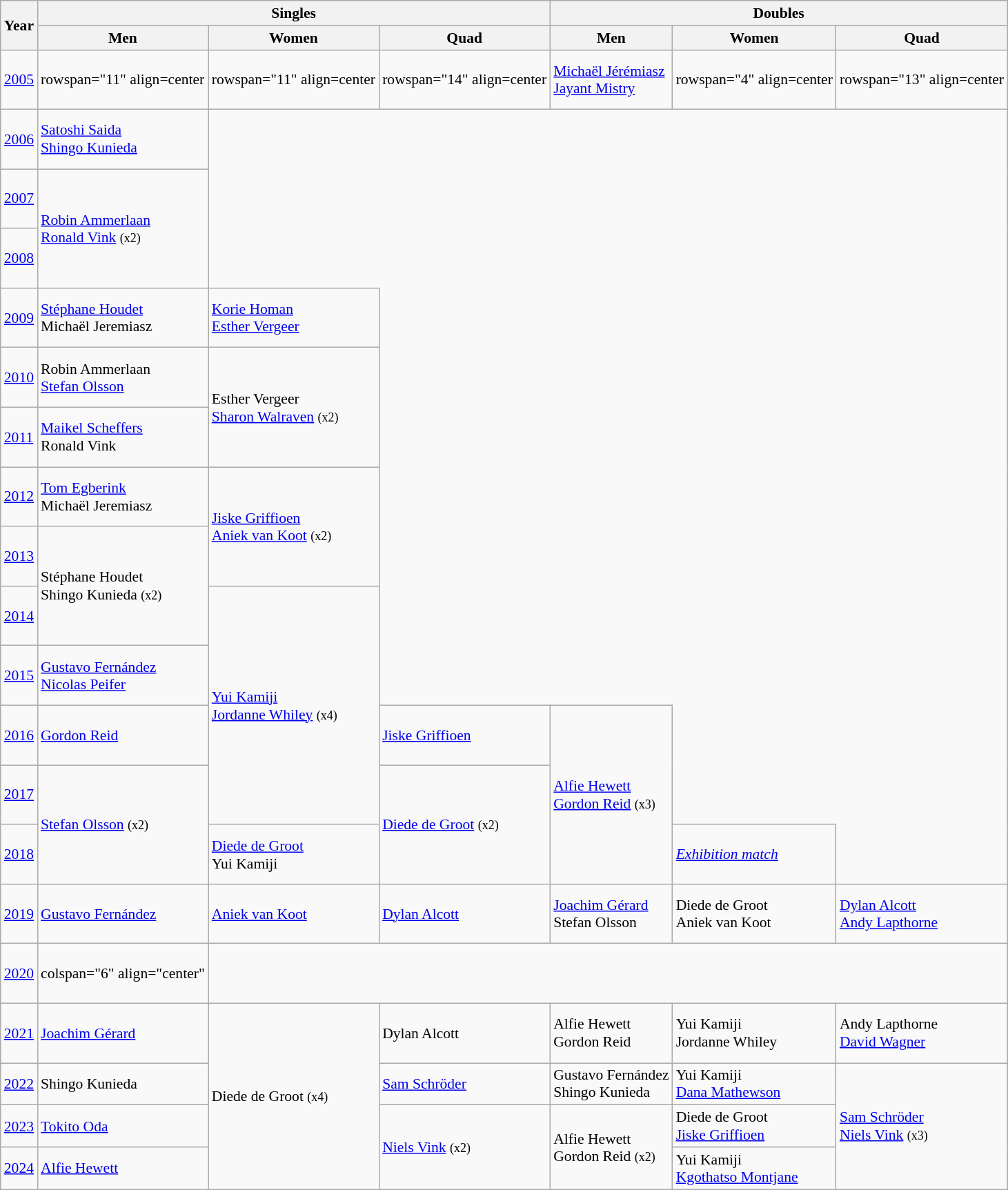<table class="wikitable" style="font-size: 90%">
<tr>
<th rowspan="2">Year</th>
<th colspan="3">Singles</th>
<th colspan="3">Doubles</th>
</tr>
<tr>
<th>Men</th>
<th>Women</th>
<th>Quad</th>
<th>Men</th>
<th>Women</th>
<th>Quad</th>
</tr>
<tr style=height:4em>
<td><a href='#'>2005</a></td>
<td>rowspan="11" align=center </td>
<td>rowspan="11" align=center </td>
<td>rowspan="14" align=center </td>
<td> <a href='#'>Michaël Jérémiasz</a><br> <a href='#'>Jayant Mistry</a></td>
<td>rowspan="4" align=center </td>
<td>rowspan="13" align=center </td>
</tr>
<tr style=height:4em>
<td><a href='#'>2006</a></td>
<td> <a href='#'>Satoshi Saida</a><br> <a href='#'>Shingo Kunieda</a></td>
</tr>
<tr style=height:4em>
<td><a href='#'>2007</a></td>
<td rowspan="2"> <a href='#'>Robin Ammerlaan</a><br> <a href='#'>Ronald Vink</a> <small>(x2)</small></td>
</tr>
<tr style=height:4em>
<td><a href='#'>2008</a></td>
</tr>
<tr style=height:4em>
<td><a href='#'>2009</a></td>
<td> <a href='#'>Stéphane Houdet</a><br> Michaël Jeremiasz</td>
<td> <a href='#'>Korie Homan</a><br> <a href='#'>Esther Vergeer</a></td>
</tr>
<tr style=height:4em>
<td><a href='#'>2010</a></td>
<td> Robin Ammerlaan<br> <a href='#'>Stefan Olsson</a></td>
<td rowspan="2"> Esther Vergeer<br> <a href='#'>Sharon Walraven</a> <small>(x2)</small></td>
</tr>
<tr style=height:4em>
<td><a href='#'>2011</a></td>
<td> <a href='#'>Maikel Scheffers</a><br> Ronald Vink</td>
</tr>
<tr style=height:4em>
<td><a href='#'>2012</a></td>
<td> <a href='#'>Tom Egberink</a><br> Michaël Jeremiasz</td>
<td rowspan="2"> <a href='#'>Jiske Griffioen</a><br> <a href='#'>Aniek van Koot</a> <small>(x2)</small></td>
</tr>
<tr style=height:4em>
<td><a href='#'>2013</a></td>
<td rowspan="2"> Stéphane Houdet<br> Shingo Kunieda <small>(x2)</small></td>
</tr>
<tr style=height:4em>
<td><a href='#'>2014</a></td>
<td rowspan="4"> <a href='#'>Yui Kamiji</a><br> <a href='#'>Jordanne Whiley</a> <small>(x4)</small></td>
</tr>
<tr style=height:4em>
<td><a href='#'>2015</a></td>
<td> <a href='#'>Gustavo Fernández</a><br> <a href='#'>Nicolas Peifer</a></td>
</tr>
<tr style=height:4em>
<td><a href='#'>2016</a></td>
<td> <a href='#'>Gordon Reid</a></td>
<td> <a href='#'>Jiske Griffioen</a></td>
<td rowspan="3"> <a href='#'>Alfie Hewett</a><br> <a href='#'>Gordon Reid</a> <small>(x3)</small></td>
</tr>
<tr style=height:4em>
<td><a href='#'>2017</a></td>
<td rowspan="2"> <a href='#'>Stefan Olsson</a> <small>(x2)</small></td>
<td rowspan="2"> <a href='#'>Diede de Groot</a> <small>(x2)</small></td>
</tr>
<tr style=height:4em>
<td><a href='#'>2018</a></td>
<td> <a href='#'>Diede de Groot</a><br> Yui Kamiji</td>
<td><em><a href='#'>Exhibition match</a></em></td>
</tr>
<tr style=height:4em>
<td><a href='#'>2019</a></td>
<td> <a href='#'>Gustavo Fernández</a></td>
<td> <a href='#'>Aniek van Koot</a></td>
<td> <a href='#'>Dylan Alcott</a></td>
<td> <a href='#'>Joachim Gérard</a><br> Stefan Olsson</td>
<td> Diede de Groot<br> Aniek van Koot</td>
<td> <a href='#'>Dylan Alcott</a><br> <a href='#'>Andy Lapthorne</a></td>
</tr>
<tr style=height:4em>
<td><a href='#'>2020</a></td>
<td>colspan="6" align="center" </td>
</tr>
<tr style=height:4em>
<td><a href='#'>2021</a></td>
<td> <a href='#'>Joachim Gérard</a></td>
<td rowspan="4"> Diede de Groot <small>(x4)</small></td>
<td> Dylan Alcott</td>
<td> Alfie Hewett<br> Gordon Reid</td>
<td> Yui Kamiji<br> Jordanne Whiley</td>
<td> Andy Lapthorne<br> <a href='#'>David Wagner</a></td>
</tr>
<tr styke=height:4em>
<td><a href='#'>2022</a></td>
<td> Shingo Kunieda</td>
<td> <a href='#'>Sam Schröder</a></td>
<td> Gustavo Fernández<br> Shingo Kunieda</td>
<td> Yui Kamiji<br> <a href='#'>Dana Mathewson</a></td>
<td rowspan="3"> <a href='#'>Sam Schröder</a><br> <a href='#'>Niels Vink</a> <small>(x3)</small></td>
</tr>
<tr styke=height:4em>
<td><a href='#'>2023</a></td>
<td> <a href='#'>Tokito Oda</a></td>
<td rowspan=2> <a href='#'>Niels Vink</a> <small>(x2)</small></td>
<td rowspan=2> Alfie Hewett<br> Gordon Reid <small>(x2)</small></td>
<td> Diede de Groot <br>  <a href='#'>Jiske Griffioen</a></td>
</tr>
<tr styke=height:4em>
<td><a href='#'>2024</a></td>
<td> <a href='#'>Alfie Hewett</a></td>
<td> Yui Kamiji<br> <a href='#'>Kgothatso Montjane</a></td>
</tr>
</table>
